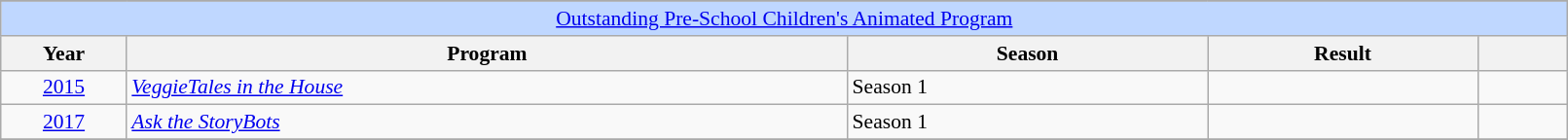<table class="wikitable plainrowheaders" style="font-size: 90%" width=85%>
<tr>
</tr>
<tr ---- bgcolor="#bfd7ff">
<td colspan=6 align=center><a href='#'>Outstanding Pre-School Children's Animated Program</a></td>
</tr>
<tr ---- bgcolor="#ebf5ff">
<th scope="col" style="width:7%;">Year</th>
<th scope="col" style="width:40%;">Program</th>
<th scope="col" style="width:20%;">Season</th>
<th scope="col" style="width:15%;">Result</th>
<th scope="col" class="unsortable" style="width:5%;"></th>
</tr>
<tr>
<td style="text-align:center;"><a href='#'>2015</a></td>
<td><em><a href='#'>VeggieTales in the House</a></em></td>
<td>Season 1</td>
<td></td>
<td style="text-align:center;"></td>
</tr>
<tr>
<td style="text-align:center;"><a href='#'>2017</a></td>
<td><em><a href='#'>Ask the StoryBots</a></em></td>
<td>Season 1</td>
<td></td>
<td style="text-align:center;"></td>
</tr>
<tr>
</tr>
</table>
